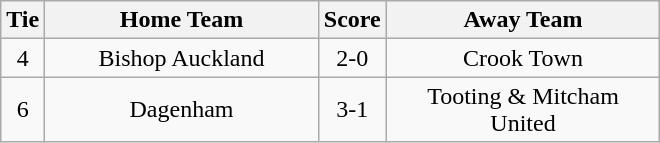<table class="wikitable" style="text-align:center;">
<tr>
<th width=20>Tie</th>
<th width=175>Home Team</th>
<th width=20>Score</th>
<th width=175>Away Team</th>
</tr>
<tr>
<td>4</td>
<td>Bishop Auckland</td>
<td>2-0</td>
<td>Crook Town</td>
</tr>
<tr>
<td>6</td>
<td>Dagenham</td>
<td>3-1</td>
<td>Tooting & Mitcham United</td>
</tr>
</table>
